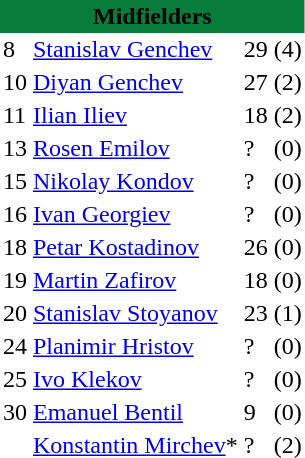<table class="toccolours" border="0" cellpadding="2" cellspacing="0" align=left style="margin:0.5em;">
<tr>
<th colspan="4" align="center" bgcolor="#077C3B"><span>Midfielders</span></th>
</tr>
<tr>
<td>8</td>
<td> <a href='#'>Stanislav Genchev</a></td>
<td>29</td>
<td>(4)</td>
</tr>
<tr>
<td>10</td>
<td> <a href='#'>Diyan Genchev</a></td>
<td>27</td>
<td>(2)</td>
</tr>
<tr>
<td>11</td>
<td> <a href='#'>Ilian Iliev</a></td>
<td>18</td>
<td>(2)</td>
</tr>
<tr>
<td>13</td>
<td> <a href='#'>Rosen Emilov</a></td>
<td>?</td>
<td>(0)</td>
</tr>
<tr>
<td>15</td>
<td> <a href='#'>Nikolay Kondov</a></td>
<td>?</td>
<td>(0)</td>
</tr>
<tr>
<td>16</td>
<td> <a href='#'>Ivan Georgiev</a></td>
<td>?</td>
<td>(0)</td>
</tr>
<tr>
<td>18</td>
<td> <a href='#'>Petar Kostadinov</a></td>
<td>26</td>
<td>(0)</td>
</tr>
<tr>
<td>19</td>
<td> <a href='#'>Martin Zafirov</a></td>
<td>18</td>
<td>(0)</td>
</tr>
<tr>
<td>20</td>
<td> <a href='#'>Stanislav Stoyanov</a></td>
<td>23</td>
<td>(1)</td>
</tr>
<tr>
<td>24</td>
<td> <a href='#'>Planimir Hristov</a></td>
<td>?</td>
<td>(0)</td>
</tr>
<tr>
<td>25</td>
<td> <a href='#'>Ivo Klekov</a></td>
<td>?</td>
<td>(0)</td>
</tr>
<tr>
<td>30</td>
<td> <a href='#'>Emanuel Bentil</a></td>
<td>9</td>
<td>(0)</td>
</tr>
<tr>
<td></td>
<td> <a href='#'>Konstantin Mirchev</a>*</td>
<td>?</td>
<td>(2)</td>
</tr>
<tr>
</tr>
</table>
